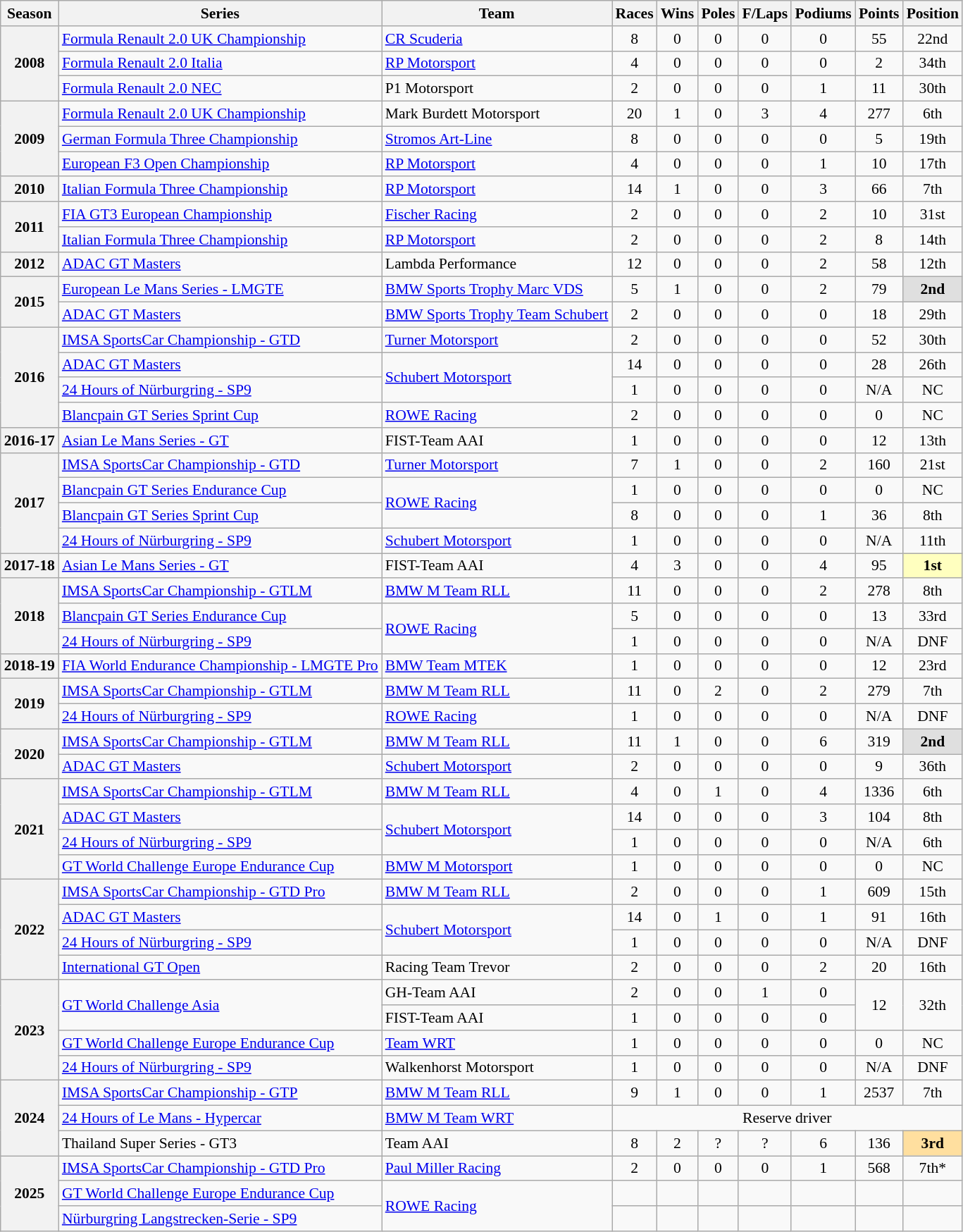<table class="wikitable" style="font-size: 90%; text-align:center">
<tr>
<th>Season</th>
<th>Series</th>
<th>Team</th>
<th>Races</th>
<th>Wins</th>
<th>Poles</th>
<th>F/Laps</th>
<th>Podiums</th>
<th>Points</th>
<th>Position</th>
</tr>
<tr>
<th rowspan="3">2008</th>
<td align="left"><a href='#'>Formula Renault 2.0 UK Championship</a></td>
<td align=left><a href='#'>CR Scuderia</a></td>
<td>8</td>
<td>0</td>
<td>0</td>
<td>0</td>
<td>0</td>
<td>55</td>
<td>22nd</td>
</tr>
<tr>
<td align="left"><a href='#'>Formula Renault 2.0 Italia</a></td>
<td align=left><a href='#'>RP Motorsport</a></td>
<td>4</td>
<td>0</td>
<td>0</td>
<td>0</td>
<td>0</td>
<td>2</td>
<td>34th</td>
</tr>
<tr>
<td align="left"><a href='#'>Formula Renault 2.0 NEC</a></td>
<td align=left>P1 Motorsport</td>
<td>2</td>
<td>0</td>
<td>0</td>
<td>0</td>
<td>1</td>
<td>11</td>
<td>30th</td>
</tr>
<tr>
<th rowspan="3">2009</th>
<td align="left"><a href='#'>Formula Renault 2.0 UK Championship</a></td>
<td align=left>Mark Burdett Motorsport</td>
<td>20</td>
<td>1</td>
<td>0</td>
<td>3</td>
<td>4</td>
<td>277</td>
<td>6th</td>
</tr>
<tr>
<td align="left"><a href='#'>German Formula Three Championship</a></td>
<td align=left><a href='#'>Stromos Art-Line</a></td>
<td>8</td>
<td>0</td>
<td>0</td>
<td>0</td>
<td>0</td>
<td>5</td>
<td>19th</td>
</tr>
<tr>
<td align="left"><a href='#'>European F3 Open Championship</a></td>
<td align=left><a href='#'>RP Motorsport</a></td>
<td>4</td>
<td>0</td>
<td>0</td>
<td>0</td>
<td>1</td>
<td>10</td>
<td>17th</td>
</tr>
<tr>
<th>2010</th>
<td align="left"><a href='#'>Italian Formula Three Championship</a></td>
<td align=left><a href='#'>RP Motorsport</a></td>
<td>14</td>
<td>1</td>
<td>0</td>
<td>0</td>
<td>3</td>
<td>66</td>
<td>7th</td>
</tr>
<tr>
<th rowspan="2">2011</th>
<td align="left"><a href='#'>FIA GT3 European Championship</a></td>
<td align=left><a href='#'>Fischer Racing</a></td>
<td>2</td>
<td>0</td>
<td>0</td>
<td>0</td>
<td>2</td>
<td>10</td>
<td>31st</td>
</tr>
<tr>
<td align="left"><a href='#'>Italian Formula Three Championship</a></td>
<td align=left><a href='#'>RP Motorsport</a></td>
<td>2</td>
<td>0</td>
<td>0</td>
<td>0</td>
<td>2</td>
<td>8</td>
<td>14th</td>
</tr>
<tr>
<th>2012</th>
<td align="left"><a href='#'>ADAC GT Masters</a></td>
<td align=left>Lambda Performance</td>
<td>12</td>
<td>0</td>
<td>0</td>
<td>0</td>
<td>2</td>
<td>58</td>
<td>12th</td>
</tr>
<tr>
<th rowspan="2">2015</th>
<td align="left"><a href='#'>European Le Mans Series - LMGTE</a></td>
<td align=left><a href='#'>BMW Sports Trophy Marc VDS</a></td>
<td>5</td>
<td>1</td>
<td>0</td>
<td>0</td>
<td>2</td>
<td>79</td>
<td style=background:#DFDFDF><strong>2nd</strong></td>
</tr>
<tr>
<td align="left"><a href='#'>ADAC GT Masters</a></td>
<td align=left><a href='#'>BMW Sports Trophy Team Schubert</a></td>
<td>2</td>
<td>0</td>
<td>0</td>
<td>0</td>
<td>0</td>
<td>18</td>
<td>29th</td>
</tr>
<tr>
<th rowspan="4">2016</th>
<td align="left"><a href='#'>IMSA SportsCar Championship - GTD</a></td>
<td align=left><a href='#'>Turner Motorsport</a></td>
<td>2</td>
<td>0</td>
<td>0</td>
<td>0</td>
<td>0</td>
<td>52</td>
<td>30th</td>
</tr>
<tr>
<td align="left"><a href='#'>ADAC GT Masters</a></td>
<td rowspan="2" align=left><a href='#'>Schubert Motorsport</a></td>
<td>14</td>
<td>0</td>
<td>0</td>
<td>0</td>
<td>0</td>
<td>28</td>
<td>26th</td>
</tr>
<tr>
<td align="left"><a href='#'>24 Hours of Nürburgring - SP9</a></td>
<td>1</td>
<td>0</td>
<td>0</td>
<td>0</td>
<td>0</td>
<td>N/A</td>
<td>NC</td>
</tr>
<tr>
<td align="left"><a href='#'>Blancpain GT Series Sprint Cup</a></td>
<td align="left"><a href='#'>ROWE Racing</a></td>
<td>2</td>
<td>0</td>
<td>0</td>
<td>0</td>
<td>0</td>
<td>0</td>
<td>NC</td>
</tr>
<tr>
<th>2016-17</th>
<td align="left"><a href='#'>Asian Le Mans Series - GT</a></td>
<td align=left>FIST-Team AAI</td>
<td>1</td>
<td>0</td>
<td>0</td>
<td>0</td>
<td>0</td>
<td>12</td>
<td>13th</td>
</tr>
<tr>
<th rowspan="4">2017</th>
<td align="left"><a href='#'>IMSA SportsCar Championship - GTD</a></td>
<td align=left><a href='#'>Turner Motorsport</a></td>
<td>7</td>
<td>1</td>
<td>0</td>
<td>0</td>
<td>2</td>
<td>160</td>
<td>21st</td>
</tr>
<tr>
<td align="left"><a href='#'>Blancpain GT Series Endurance Cup</a></td>
<td rowspan="2" align=left><a href='#'>ROWE Racing</a></td>
<td>1</td>
<td>0</td>
<td>0</td>
<td>0</td>
<td>0</td>
<td>0</td>
<td>NC</td>
</tr>
<tr>
<td align="left"><a href='#'>Blancpain GT Series Sprint Cup</a></td>
<td>8</td>
<td>0</td>
<td>0</td>
<td>0</td>
<td>1</td>
<td>36</td>
<td>8th</td>
</tr>
<tr>
<td align="left"><a href='#'>24 Hours of Nürburgring - SP9</a></td>
<td align=left><a href='#'>Schubert Motorsport</a></td>
<td>1</td>
<td>0</td>
<td>0</td>
<td>0</td>
<td>0</td>
<td>N/A</td>
<td>11th</td>
</tr>
<tr>
<th>2017-18</th>
<td align="left"><a href='#'>Asian Le Mans Series - GT</a></td>
<td align=left>FIST-Team AAI</td>
<td>4</td>
<td>3</td>
<td>0</td>
<td>0</td>
<td>4</td>
<td>95</td>
<td style=background:#FFFFBF><strong>1st</strong></td>
</tr>
<tr>
<th rowspan="3">2018</th>
<td align="left"><a href='#'>IMSA SportsCar Championship - GTLM</a></td>
<td align=left><a href='#'>BMW M Team RLL</a></td>
<td>11</td>
<td>0</td>
<td>0</td>
<td>0</td>
<td>2</td>
<td>278</td>
<td>8th</td>
</tr>
<tr>
<td align="left"><a href='#'>Blancpain GT Series Endurance Cup</a></td>
<td rowspan="2" align=left><a href='#'>ROWE Racing</a></td>
<td>5</td>
<td>0</td>
<td>0</td>
<td>0</td>
<td>0</td>
<td>13</td>
<td>33rd</td>
</tr>
<tr>
<td align="left"><a href='#'>24 Hours of Nürburgring - SP9</a></td>
<td>1</td>
<td>0</td>
<td>0</td>
<td>0</td>
<td>0</td>
<td>N/A</td>
<td>DNF</td>
</tr>
<tr>
<th>2018-19</th>
<td align="left"><a href='#'>FIA World Endurance Championship - LMGTE Pro</a></td>
<td align=left><a href='#'>BMW Team MTEK</a></td>
<td>1</td>
<td>0</td>
<td>0</td>
<td>0</td>
<td>0</td>
<td>12</td>
<td>23rd</td>
</tr>
<tr>
<th rowspan="2">2019</th>
<td align="left"><a href='#'>IMSA SportsCar Championship - GTLM</a></td>
<td align=left><a href='#'>BMW M Team RLL</a></td>
<td>11</td>
<td>0</td>
<td>2</td>
<td>0</td>
<td>2</td>
<td>279</td>
<td>7th</td>
</tr>
<tr>
<td align="left"><a href='#'>24 Hours of Nürburgring - SP9</a></td>
<td align=left><a href='#'>ROWE Racing</a></td>
<td>1</td>
<td>0</td>
<td>0</td>
<td>0</td>
<td>0</td>
<td>N/A</td>
<td>DNF</td>
</tr>
<tr>
<th rowspan="2">2020</th>
<td align="left"><a href='#'>IMSA SportsCar Championship - GTLM</a></td>
<td align=left><a href='#'>BMW M Team RLL</a></td>
<td>11</td>
<td>1</td>
<td>0</td>
<td>0</td>
<td>6</td>
<td>319</td>
<td style=background:#DFDFDF><strong>2nd</strong></td>
</tr>
<tr>
<td align="left"><a href='#'>ADAC GT Masters</a></td>
<td align=left><a href='#'>Schubert Motorsport</a></td>
<td>2</td>
<td>0</td>
<td>0</td>
<td>0</td>
<td>0</td>
<td>9</td>
<td>36th</td>
</tr>
<tr>
<th rowspan="4">2021</th>
<td align="left"><a href='#'>IMSA SportsCar Championship - GTLM</a></td>
<td align=left><a href='#'>BMW M Team RLL</a></td>
<td>4</td>
<td>0</td>
<td>1</td>
<td>0</td>
<td>4</td>
<td>1336</td>
<td>6th</td>
</tr>
<tr>
<td align="left"><a href='#'>ADAC GT Masters</a></td>
<td rowspan="2" align=left><a href='#'>Schubert Motorsport</a></td>
<td>14</td>
<td>0</td>
<td>0</td>
<td>0</td>
<td>3</td>
<td>104</td>
<td>8th</td>
</tr>
<tr>
<td align="left"><a href='#'>24 Hours of Nürburgring - SP9</a></td>
<td>1</td>
<td>0</td>
<td>0</td>
<td>0</td>
<td>0</td>
<td>N/A</td>
<td>6th</td>
</tr>
<tr>
<td align="left"><a href='#'>GT World Challenge Europe Endurance Cup</a></td>
<td align=left><a href='#'>BMW M Motorsport</a></td>
<td>1</td>
<td>0</td>
<td>0</td>
<td>0</td>
<td>0</td>
<td>0</td>
<td>NC</td>
</tr>
<tr>
<th rowspan="4">2022</th>
<td align="left"><a href='#'>IMSA SportsCar Championship - GTD Pro</a></td>
<td align=left><a href='#'>BMW M Team RLL</a></td>
<td>2</td>
<td>0</td>
<td>0</td>
<td>0</td>
<td>1</td>
<td>609</td>
<td>15th</td>
</tr>
<tr>
<td align="left"><a href='#'>ADAC GT Masters</a></td>
<td rowspan="2" align=left><a href='#'>Schubert Motorsport</a></td>
<td>14</td>
<td>0</td>
<td>1</td>
<td>0</td>
<td>1</td>
<td>91</td>
<td>16th</td>
</tr>
<tr>
<td align="left"><a href='#'>24 Hours of Nürburgring - SP9</a></td>
<td>1</td>
<td>0</td>
<td>0</td>
<td>0</td>
<td>0</td>
<td>N/A</td>
<td>DNF</td>
</tr>
<tr>
<td align="left"><a href='#'>International GT Open</a></td>
<td align=left>Racing Team Trevor</td>
<td>2</td>
<td>0</td>
<td>0</td>
<td>0</td>
<td>2</td>
<td>20</td>
<td>16th</td>
</tr>
<tr>
<th rowspan="4">2023</th>
<td rowspan="2" align="left"><a href='#'>GT World Challenge Asia</a></td>
<td align=left>GH-Team AAI</td>
<td>2</td>
<td>0</td>
<td>0</td>
<td>1</td>
<td>0</td>
<td rowspan="2">12</td>
<td rowspan="2">32th</td>
</tr>
<tr>
<td align=left>FIST-Team AAI</td>
<td>1</td>
<td>0</td>
<td>0</td>
<td>0</td>
<td>0</td>
</tr>
<tr>
<td align="left"><a href='#'>GT World Challenge Europe Endurance Cup</a></td>
<td align=left><a href='#'>Team WRT</a></td>
<td>1</td>
<td>0</td>
<td>0</td>
<td>0</td>
<td>0</td>
<td>0</td>
<td>NC</td>
</tr>
<tr>
<td align="left"><a href='#'>24 Hours of Nürburgring - SP9</a></td>
<td align=left>Walkenhorst Motorsport</td>
<td>1</td>
<td>0</td>
<td>0</td>
<td>0</td>
<td>0</td>
<td>N/A</td>
<td>DNF</td>
</tr>
<tr>
<th rowspan="3">2024</th>
<td align="left"><a href='#'>IMSA SportsCar Championship - GTP</a></td>
<td align=left><a href='#'>BMW M Team RLL</a></td>
<td>9</td>
<td>1</td>
<td>0</td>
<td>0</td>
<td>1</td>
<td>2537</td>
<td>7th</td>
</tr>
<tr>
<td align=left><a href='#'>24 Hours of Le Mans - Hypercar</a></td>
<td align=left><a href='#'>BMW M Team WRT</a></td>
<td colspan=7 align=center>Reserve driver</td>
</tr>
<tr>
<td align="left">Thailand Super Series - GT3</td>
<td align=left>Team AAI</td>
<td>8</td>
<td>2</td>
<td>?</td>
<td>?</td>
<td>6</td>
<td>136</td>
<td style=background:#FFDF9F><strong>3rd</strong></td>
</tr>
<tr>
<th rowspan="3">2025</th>
<td align=left><a href='#'>IMSA SportsCar Championship - GTD Pro</a></td>
<td align=left><a href='#'>Paul Miller Racing</a></td>
<td>2</td>
<td>0</td>
<td>0</td>
<td>0</td>
<td>1</td>
<td>568</td>
<td>7th*</td>
</tr>
<tr>
<td align=left><a href='#'>GT World Challenge Europe Endurance Cup</a></td>
<td rowspan="2" align="left"><a href='#'>ROWE Racing</a></td>
<td></td>
<td></td>
<td></td>
<td></td>
<td></td>
<td></td>
<td></td>
</tr>
<tr>
<td align=left><a href='#'>Nürburgring Langstrecken-Serie - SP9</a></td>
<td></td>
<td></td>
<td></td>
<td></td>
<td></td>
<td></td>
<td></td>
</tr>
</table>
